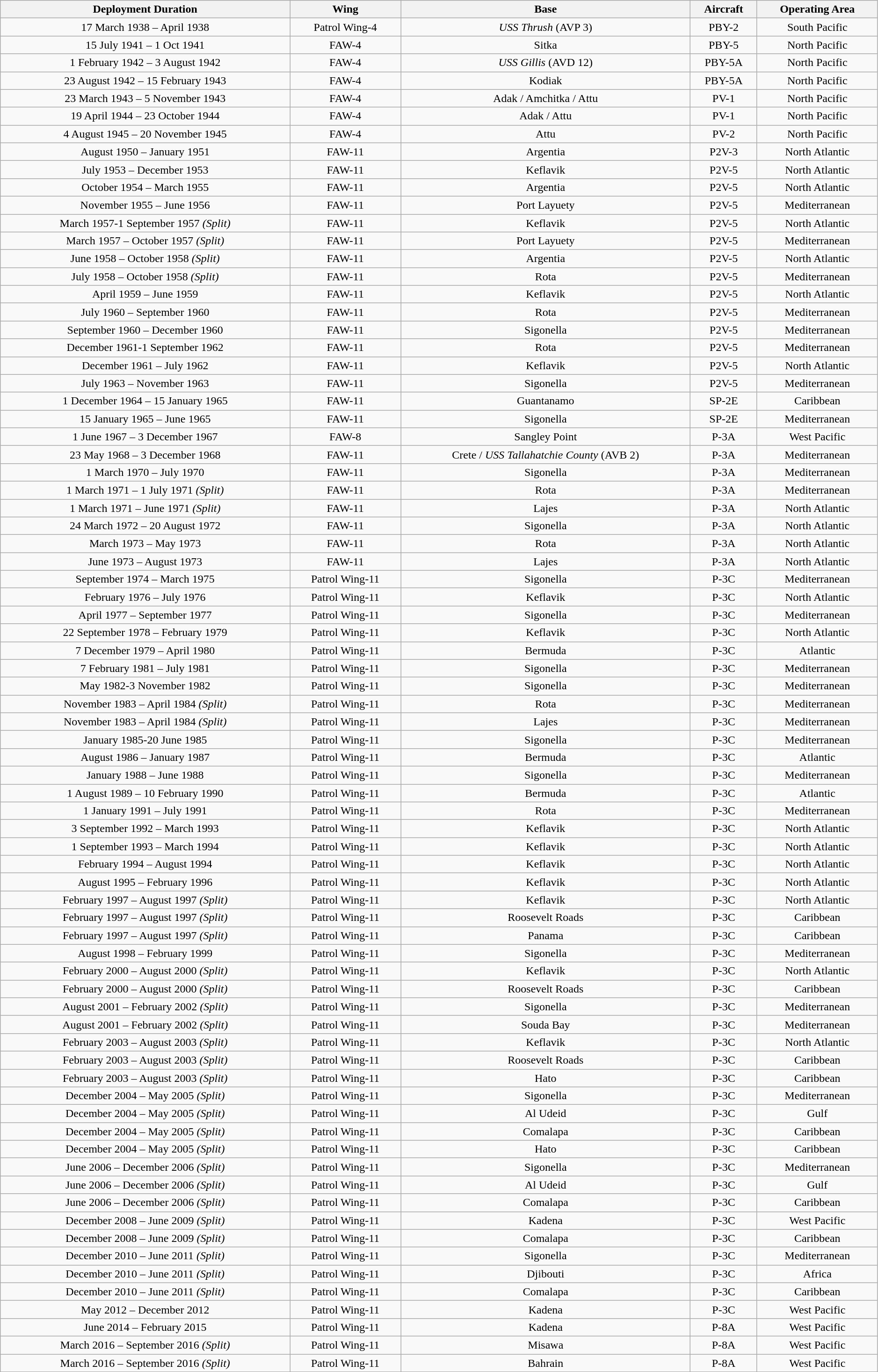<table class="wikitable" style="text-align:center" width=99%>
<tr>
<th width="33%">Deployment Duration</th>
<th align="center">Wing</th>
<th align="center">Base</th>
<th align="center">Aircraft</th>
<th align="center">Operating Area</th>
</tr>
<tr>
<td>17 March 1938 – April 1938</td>
<td>Patrol Wing-4</td>
<td><em>USS Thrush</em> (AVP 3)</td>
<td>PBY-2</td>
<td>South Pacific</td>
</tr>
<tr>
<td>15 July 1941 – 1 Oct 1941</td>
<td>FAW-4</td>
<td>Sitka</td>
<td>PBY-5</td>
<td>North Pacific</td>
</tr>
<tr>
<td>1 February 1942 – 3 August 1942</td>
<td>FAW-4</td>
<td><em>USS Gillis</em> (AVD 12)</td>
<td>PBY-5A</td>
<td>North Pacific</td>
</tr>
<tr>
<td>23 August 1942 – 15 February 1943</td>
<td>FAW-4</td>
<td>Kodiak</td>
<td>PBY-5A</td>
<td>North Pacific</td>
</tr>
<tr>
<td>23 March 1943 – 5 November 1943</td>
<td>FAW-4</td>
<td>Adak / Amchitka / Attu</td>
<td>PV-1</td>
<td>North Pacific</td>
</tr>
<tr>
<td>19 April 1944 – 23 October 1944</td>
<td>FAW-4</td>
<td>Adak / Attu</td>
<td>PV-1</td>
<td>North Pacific</td>
</tr>
<tr>
<td>4 August 1945 – 20 November 1945</td>
<td>FAW-4</td>
<td>Attu</td>
<td>PV-2</td>
<td>North Pacific</td>
</tr>
<tr>
<td>August 1950 – January 1951</td>
<td>FAW-11</td>
<td>Argentia</td>
<td>P2V-3</td>
<td>North Atlantic</td>
</tr>
<tr>
<td>July 1953 – December 1953</td>
<td>FAW-11</td>
<td>Keflavik</td>
<td>P2V-5</td>
<td>North Atlantic</td>
</tr>
<tr>
<td>October 1954 – March 1955</td>
<td>FAW-11</td>
<td>Argentia</td>
<td>P2V-5</td>
<td>North Atlantic</td>
</tr>
<tr>
<td>November 1955 – June 1956</td>
<td>FAW-11</td>
<td>Port Layuety</td>
<td>P2V-5</td>
<td>Mediterranean</td>
</tr>
<tr>
<td>March 1957-1 September 1957 <em>(Split)</em></td>
<td>FAW-11</td>
<td>Keflavik</td>
<td>P2V-5</td>
<td>North Atlantic</td>
</tr>
<tr>
<td>March 1957 – October 1957 <em>(Split)</em></td>
<td>FAW-11</td>
<td>Port Layuety</td>
<td>P2V-5</td>
<td>Mediterranean</td>
</tr>
<tr>
<td>June 1958 – October 1958 <em>(Split)</em></td>
<td>FAW-11</td>
<td>Argentia</td>
<td>P2V-5</td>
<td>North Atlantic</td>
</tr>
<tr>
<td>July 1958 – October 1958 <em>(Split)</em></td>
<td>FAW-11</td>
<td>Rota</td>
<td>P2V-5</td>
<td>Mediterranean</td>
</tr>
<tr>
<td>April 1959 – June 1959</td>
<td>FAW-11</td>
<td>Keflavik</td>
<td>P2V-5</td>
<td>North Atlantic</td>
</tr>
<tr>
<td>July 1960 – September 1960</td>
<td>FAW-11</td>
<td>Rota</td>
<td>P2V-5</td>
<td>Mediterranean</td>
</tr>
<tr>
<td>September 1960 – December 1960</td>
<td>FAW-11</td>
<td>Sigonella</td>
<td>P2V-5</td>
<td>Mediterranean</td>
</tr>
<tr>
<td>December 1961-1 September 1962</td>
<td>FAW-11</td>
<td>Rota</td>
<td>P2V-5</td>
<td>Mediterranean</td>
</tr>
<tr>
<td>December 1961 – July 1962</td>
<td>FAW-11</td>
<td>Keflavik</td>
<td>P2V-5</td>
<td>North Atlantic</td>
</tr>
<tr>
<td>July 1963 – November 1963</td>
<td>FAW-11</td>
<td>Sigonella</td>
<td>P2V-5</td>
<td>Mediterranean</td>
</tr>
<tr>
<td>1 December 1964 – 15 January 1965</td>
<td>FAW-11</td>
<td>Guantanamo</td>
<td>SP-2E</td>
<td>Caribbean</td>
</tr>
<tr>
<td>15 January 1965 – June 1965</td>
<td>FAW-11</td>
<td>Sigonella</td>
<td>SP-2E</td>
<td>Mediterranean</td>
</tr>
<tr>
<td>1 June 1967 – 3 December 1967</td>
<td>FAW-8</td>
<td>Sangley Point</td>
<td>P-3A</td>
<td>West Pacific</td>
</tr>
<tr>
<td>23 May 1968 – 3 December 1968</td>
<td>FAW-11</td>
<td>Crete / <em>USS Tallahatchie County</em> (AVB 2)</td>
<td>P-3A</td>
<td>Mediterranean</td>
</tr>
<tr>
<td>1 March 1970 – July 1970</td>
<td>FAW-11</td>
<td>Sigonella</td>
<td>P-3A</td>
<td>Mediterranean</td>
</tr>
<tr>
<td>1 March 1971 – 1 July 1971 <em>(Split)</em></td>
<td>FAW-11</td>
<td>Rota</td>
<td>P-3A</td>
<td>Mediterranean</td>
</tr>
<tr>
<td>1 March 1971 – June 1971 <em>(Split)</em></td>
<td>FAW-11</td>
<td>Lajes</td>
<td>P-3A</td>
<td>North Atlantic</td>
</tr>
<tr>
<td>24 March 1972 – 20 August 1972</td>
<td>FAW-11</td>
<td>Sigonella</td>
<td>P-3A</td>
<td>North Atlantic</td>
</tr>
<tr>
<td>March 1973 – May 1973</td>
<td>FAW-11</td>
<td>Rota</td>
<td>P-3A</td>
<td>North Atlantic</td>
</tr>
<tr>
<td>June 1973 – August 1973</td>
<td>FAW-11</td>
<td>Lajes</td>
<td>P-3A</td>
<td>North Atlantic</td>
</tr>
<tr>
<td>September 1974 – March 1975</td>
<td>Patrol Wing-11</td>
<td>Sigonella</td>
<td>P-3C</td>
<td>Mediterranean</td>
</tr>
<tr>
<td>February 1976 – July 1976</td>
<td>Patrol Wing-11</td>
<td>Keflavik</td>
<td>P-3C</td>
<td>North Atlantic</td>
</tr>
<tr>
<td>April 1977 – September 1977</td>
<td>Patrol Wing-11</td>
<td>Sigonella</td>
<td>P-3C</td>
<td>Mediterranean</td>
</tr>
<tr>
<td>22 September 1978 – February 1979</td>
<td>Patrol Wing-11</td>
<td>Keflavik</td>
<td>P-3C</td>
<td>North Atlantic</td>
</tr>
<tr>
<td>7 December 1979 – April 1980</td>
<td>Patrol Wing-11</td>
<td>Bermuda</td>
<td>P-3C</td>
<td>Atlantic</td>
</tr>
<tr>
<td>7 February 1981 – July 1981</td>
<td>Patrol Wing-11</td>
<td>Sigonella</td>
<td>P-3C</td>
<td>Mediterranean</td>
</tr>
<tr>
<td>May 1982-3 November 1982</td>
<td>Patrol Wing-11</td>
<td>Sigonella</td>
<td>P-3C</td>
<td>Mediterranean</td>
</tr>
<tr>
<td>November 1983 – April 1984 <em>(Split)</em></td>
<td>Patrol Wing-11</td>
<td>Rota</td>
<td>P-3C</td>
<td>Mediterranean</td>
</tr>
<tr>
<td>November 1983 – April 1984 <em>(Split)</em></td>
<td>Patrol Wing-11</td>
<td>Lajes</td>
<td>P-3C</td>
<td>Mediterranean</td>
</tr>
<tr>
<td>January 1985-20 June 1985</td>
<td>Patrol Wing-11</td>
<td>Sigonella</td>
<td>P-3C</td>
<td>Mediterranean</td>
</tr>
<tr>
<td>August 1986 – January 1987</td>
<td>Patrol Wing-11</td>
<td>Bermuda</td>
<td>P-3C</td>
<td>Atlantic</td>
</tr>
<tr>
<td>January 1988 – June 1988</td>
<td>Patrol Wing-11</td>
<td>Sigonella</td>
<td>P-3C</td>
<td>Mediterranean</td>
</tr>
<tr>
<td>1 August 1989 – 10 February 1990</td>
<td>Patrol Wing-11</td>
<td>Bermuda</td>
<td>P-3C</td>
<td>Atlantic</td>
</tr>
<tr>
<td>1 January 1991 – July 1991</td>
<td>Patrol Wing-11</td>
<td>Rota</td>
<td>P-3C</td>
<td>Mediterranean</td>
</tr>
<tr>
<td>3 September 1992 – March 1993</td>
<td>Patrol Wing-11</td>
<td>Keflavik</td>
<td>P-3C</td>
<td>North Atlantic</td>
</tr>
<tr>
<td>1 September 1993 – March 1994</td>
<td>Patrol Wing-11</td>
<td>Keflavik</td>
<td>P-3C</td>
<td>North Atlantic</td>
</tr>
<tr>
<td>February 1994 – August 1994</td>
<td>Patrol Wing-11</td>
<td>Keflavik</td>
<td>P-3C</td>
<td>North Atlantic</td>
</tr>
<tr>
<td>August 1995 – February 1996</td>
<td>Patrol Wing-11</td>
<td>Keflavik</td>
<td>P-3C</td>
<td>North Atlantic</td>
</tr>
<tr>
<td>February 1997 – August 1997 <em>(Split)</em></td>
<td>Patrol Wing-11</td>
<td>Keflavik</td>
<td>P-3C</td>
<td>North Atlantic</td>
</tr>
<tr>
<td>February 1997 – August 1997 <em>(Split)</em></td>
<td>Patrol Wing-11</td>
<td>Roosevelt Roads</td>
<td>P-3C</td>
<td>Caribbean</td>
</tr>
<tr>
<td>February 1997 – August 1997 <em>(Split)</em></td>
<td>Patrol Wing-11</td>
<td>Panama</td>
<td>P-3C</td>
<td>Caribbean</td>
</tr>
<tr>
<td>August 1998 – February 1999</td>
<td>Patrol Wing-11</td>
<td>Sigonella</td>
<td>P-3C</td>
<td>Mediterranean</td>
</tr>
<tr>
<td>February 2000 – August 2000 <em>(Split)</em></td>
<td>Patrol Wing-11</td>
<td>Keflavik</td>
<td>P-3C</td>
<td>North Atlantic</td>
</tr>
<tr>
<td>February 2000 – August 2000 <em>(Split)</em></td>
<td>Patrol Wing-11</td>
<td>Roosevelt Roads</td>
<td>P-3C</td>
<td>Caribbean</td>
</tr>
<tr>
<td>August 2001 – February 2002 <em>(Split)</em></td>
<td>Patrol Wing-11</td>
<td>Sigonella</td>
<td>P-3C</td>
<td>Mediterranean</td>
</tr>
<tr>
<td>August 2001 – February 2002 <em>(Split)</em></td>
<td>Patrol Wing-11</td>
<td>Souda Bay</td>
<td>P-3C</td>
<td>Mediterranean</td>
</tr>
<tr>
<td>February 2003 – August 2003 <em>(Split)</em></td>
<td>Patrol Wing-11</td>
<td>Keflavik</td>
<td>P-3C</td>
<td>North Atlantic</td>
</tr>
<tr>
<td>February 2003 – August 2003 <em>(Split)</em></td>
<td>Patrol Wing-11</td>
<td>Roosevelt Roads</td>
<td>P-3C</td>
<td>Caribbean</td>
</tr>
<tr>
<td>February 2003 – August 2003 <em>(Split)</em></td>
<td>Patrol Wing-11</td>
<td>Hato</td>
<td>P-3C</td>
<td>Caribbean</td>
</tr>
<tr>
<td>December 2004 – May 2005 <em>(Split)</em></td>
<td>Patrol Wing-11</td>
<td>Sigonella</td>
<td>P-3C</td>
<td>Mediterranean</td>
</tr>
<tr>
<td>December 2004 – May 2005 <em>(Split)</em></td>
<td>Patrol Wing-11</td>
<td>Al Udeid</td>
<td>P-3C</td>
<td>Gulf</td>
</tr>
<tr>
<td>December 2004 – May 2005 <em>(Split)</em></td>
<td>Patrol Wing-11</td>
<td>Comalapa</td>
<td>P-3C</td>
<td>Caribbean</td>
</tr>
<tr>
<td>December 2004 – May 2005 <em>(Split)</em></td>
<td>Patrol Wing-11</td>
<td>Hato</td>
<td>P-3C</td>
<td>Caribbean</td>
</tr>
<tr>
<td>June 2006 – December 2006 <em>(Split)</em></td>
<td>Patrol Wing-11</td>
<td>Sigonella</td>
<td>P-3C</td>
<td>Mediterranean</td>
</tr>
<tr>
<td>June 2006 – December 2006 <em>(Split)</em></td>
<td>Patrol Wing-11</td>
<td>Al Udeid</td>
<td>P-3C</td>
<td>Gulf</td>
</tr>
<tr>
<td>June 2006 – December 2006 <em>(Split)</em></td>
<td>Patrol Wing-11</td>
<td>Comalapa</td>
<td>P-3C</td>
<td>Caribbean</td>
</tr>
<tr>
<td>December 2008 – June 2009 <em>(Split)</em></td>
<td>Patrol Wing-11</td>
<td>Kadena</td>
<td>P-3C</td>
<td>West Pacific</td>
</tr>
<tr>
<td>December 2008 – June 2009 <em>(Split)</em></td>
<td>Patrol Wing-11</td>
<td>Comalapa</td>
<td>P-3C</td>
<td>Caribbean</td>
</tr>
<tr>
<td>December 2010 – June 2011 <em>(Split)</em></td>
<td>Patrol Wing-11</td>
<td>Sigonella</td>
<td>P-3C</td>
<td>Mediterranean</td>
</tr>
<tr>
<td>December 2010 – June 2011 <em>(Split)</em></td>
<td>Patrol Wing-11</td>
<td>Djibouti</td>
<td>P-3C</td>
<td>Africa</td>
</tr>
<tr>
<td>December 2010 – June 2011 <em>(Split)</em></td>
<td>Patrol Wing-11</td>
<td>Comalapa</td>
<td>P-3C</td>
<td>Caribbean</td>
</tr>
<tr>
<td>May 2012 – December 2012</td>
<td>Patrol Wing-11</td>
<td>Kadena</td>
<td>P-3C</td>
<td>West Pacific</td>
</tr>
<tr>
<td>June 2014 – February 2015</td>
<td>Patrol Wing-11</td>
<td>Kadena</td>
<td>P-8A</td>
<td>West Pacific</td>
</tr>
<tr>
<td>March 2016 – September 2016 <em>(Split)</em></td>
<td>Patrol Wing-11</td>
<td>Misawa</td>
<td>P-8A</td>
<td>West Pacific</td>
</tr>
<tr>
<td>March 2016 – September 2016 <em>(Split)</em></td>
<td>Patrol Wing-11</td>
<td>Bahrain</td>
<td>P-8A</td>
<td>West Pacific</td>
</tr>
<tr>
</tr>
</table>
